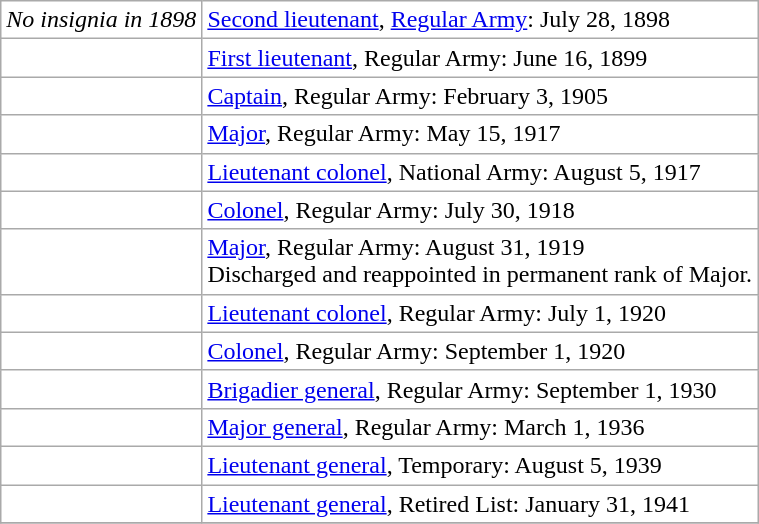<table class="wikitable" style="background:white">
<tr>
<td align="center"><em>No insignia in 1898</em></td>
<td><a href='#'>Second lieutenant</a>, <a href='#'>Regular Army</a>: July 28, 1898</td>
</tr>
<tr>
<td align="center"></td>
<td><a href='#'>First lieutenant</a>, Regular Army: June 16, 1899</td>
</tr>
<tr>
<td align="center"></td>
<td><a href='#'>Captain</a>, Regular Army: February 3, 1905</td>
</tr>
<tr>
<td align="center"></td>
<td><a href='#'>Major</a>, Regular Army: May 15, 1917</td>
</tr>
<tr>
<td align="center"></td>
<td><a href='#'>Lieutenant colonel</a>, National Army: August 5, 1917</td>
</tr>
<tr>
<td align="center"></td>
<td><a href='#'>Colonel</a>, Regular Army: July 30, 1918</td>
</tr>
<tr>
<td align="center"></td>
<td><a href='#'>Major</a>, Regular Army: August 31, 1919<br>Discharged and reappointed in permanent rank of Major.</td>
</tr>
<tr>
<td align="center"></td>
<td><a href='#'>Lieutenant colonel</a>, Regular Army: July 1, 1920</td>
</tr>
<tr>
<td align="center"></td>
<td><a href='#'>Colonel</a>, Regular Army: September 1, 1920</td>
</tr>
<tr>
<td align="center"></td>
<td><a href='#'>Brigadier general</a>, Regular Army: September 1, 1930</td>
</tr>
<tr>
<td align="center"></td>
<td><a href='#'>Major general</a>, Regular Army: March 1, 1936</td>
</tr>
<tr>
<td align="center"></td>
<td><a href='#'>Lieutenant general</a>, Temporary: August 5, 1939</td>
</tr>
<tr>
<td align="center"></td>
<td><a href='#'>Lieutenant general</a>, Retired List: January 31, 1941</td>
</tr>
<tr>
</tr>
</table>
